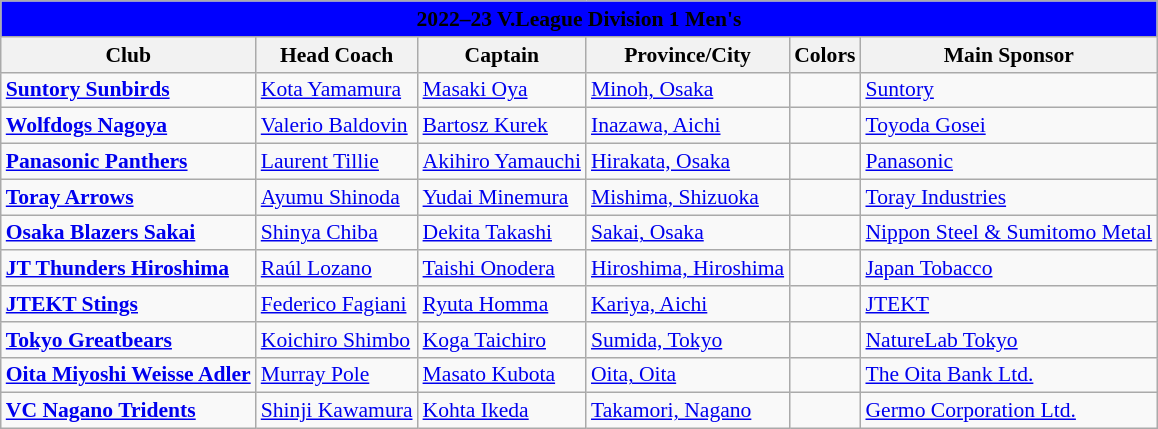<table class="wikitable" style="font-size:90%; width:810; text-align:left;">
<tr>
<th style=background:blue colspan=8><span>2022–23 V.League Division 1 Men's </span></th>
</tr>
<tr>
<th>Club</th>
<th>Head Coach</th>
<th>Captain</th>
<th>Province/City</th>
<th>Colors</th>
<th>Main Sponsor</th>
</tr>
<tr>
<td><strong><a href='#'>Suntory Sunbirds</a></strong></td>
<td> <a href='#'>Kota Yamamura</a></td>
<td> <a href='#'>Masaki Oya</a></td>
<td><a href='#'>Minoh, Osaka</a></td>
<td align=center> </td>
<td><a href='#'>Suntory</a></td>
</tr>
<tr>
<td><strong><a href='#'>Wolfdogs Nagoya</a></strong></td>
<td> <a href='#'>Valerio Baldovin</a></td>
<td> <a href='#'>Bartosz Kurek</a></td>
<td><a href='#'>Inazawa, Aichi</a></td>
<td align=center>  </td>
<td><a href='#'>Toyoda Gosei</a></td>
</tr>
<tr>
<td><strong><a href='#'>Panasonic Panthers</a></strong></td>
<td> <a href='#'>Laurent Tillie</a></td>
<td> <a href='#'>Akihiro Yamauchi</a></td>
<td><a href='#'>Hirakata, Osaka</a></td>
<td align=center> </td>
<td><a href='#'>Panasonic</a></td>
</tr>
<tr>
<td><strong><a href='#'>Toray Arrows</a></strong></td>
<td> <a href='#'>Ayumu Shinoda</a></td>
<td> <a href='#'>Yudai Minemura</a></td>
<td><a href='#'>Mishima, Shizuoka</a></td>
<td align=center> </td>
<td><a href='#'>Toray Industries</a></td>
</tr>
<tr>
<td><strong><a href='#'>Osaka Blazers Sakai</a></strong></td>
<td> <a href='#'>Shinya Chiba</a></td>
<td> <a href='#'>Dekita Takashi</a></td>
<td><a href='#'>Sakai, Osaka</a></td>
<td align=center>  </td>
<td><a href='#'>Nippon Steel & Sumitomo Metal</a></td>
</tr>
<tr>
<td><strong><a href='#'>JT Thunders Hiroshima</a></strong></td>
<td> <a href='#'>Raúl Lozano</a></td>
<td> <a href='#'>Taishi Onodera</a></td>
<td><a href='#'>Hiroshima, Hiroshima</a></td>
<td align=center>  </td>
<td><a href='#'>Japan Tobacco</a></td>
</tr>
<tr>
<td><strong><a href='#'>JTEKT Stings</a></strong></td>
<td> <a href='#'>Federico Fagiani</a></td>
<td> <a href='#'>Ryuta Homma</a></td>
<td><a href='#'>Kariya, Aichi</a></td>
<td align=center> </td>
<td><a href='#'>JTEKT</a></td>
</tr>
<tr>
<td><strong><a href='#'>Tokyo Greatbears</a></strong></td>
<td> <a href='#'>Koichiro Shimbo</a></td>
<td> <a href='#'>Koga Taichiro</a></td>
<td><a href='#'>Sumida, Tokyo</a></td>
<td align=center>  </td>
<td><a href='#'>NatureLab Tokyo</a></td>
</tr>
<tr>
<td><strong><a href='#'>Oita Miyoshi Weisse Adler</a></strong></td>
<td> <a href='#'>Murray Pole</a></td>
<td> <a href='#'>Masato Kubota</a></td>
<td><a href='#'>Oita, Oita</a></td>
<td align=center> </td>
<td><a href='#'>The Oita Bank Ltd.</a></td>
</tr>
<tr>
<td><strong><a href='#'>VC Nagano Tridents</a></strong></td>
<td> <a href='#'>Shinji Kawamura</a></td>
<td> <a href='#'>Kohta Ikeda</a></td>
<td><a href='#'>Takamori, Nagano</a></td>
<td align=center> </td>
<td><a href='#'>Germo Corporation Ltd.</a></td>
</tr>
</table>
